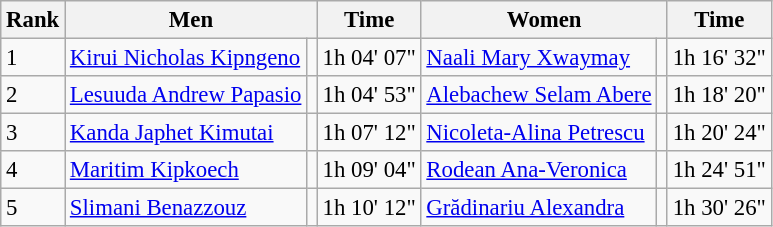<table class="wikitable" style="font-size:95%;">
<tr>
<th>Rank</th>
<th colspan=2>Men</th>
<th>Time</th>
<th colspan=2>Women</th>
<th>Time</th>
</tr>
<tr>
<td>1</td>
<td><a href='#'>Kirui Nicholas Kipngeno</a></td>
<td></td>
<td>1h 04' 07"</td>
<td><a href='#'>Naali Mary Xwaymay</a></td>
<td></td>
<td>1h 16' 32"</td>
</tr>
<tr>
<td>2</td>
<td><a href='#'>Lesuuda Andrew Papasio</a></td>
<td></td>
<td>1h 04' 53"</td>
<td><a href='#'>Alebachew Selam Abere</a></td>
<td></td>
<td>1h 18' 20"</td>
</tr>
<tr>
<td>3</td>
<td><a href='#'>Kanda Japhet Kimutai</a></td>
<td></td>
<td>1h 07' 12"</td>
<td><a href='#'>Nicoleta-Alina Petrescu</a></td>
<td></td>
<td>1h 20' 24"</td>
</tr>
<tr>
<td>4</td>
<td><a href='#'>Maritim Kipkoech</a></td>
<td></td>
<td>1h 09' 04"</td>
<td><a href='#'>Rodean Ana-Veronica</a></td>
<td></td>
<td>1h 24' 51"</td>
</tr>
<tr>
<td>5</td>
<td><a href='#'>Slimani Benazzouz</a></td>
<td></td>
<td>1h 10' 12"</td>
<td><a href='#'>Grădinariu Alexandra</a></td>
<td></td>
<td>1h 30' 26"</td>
</tr>
</table>
